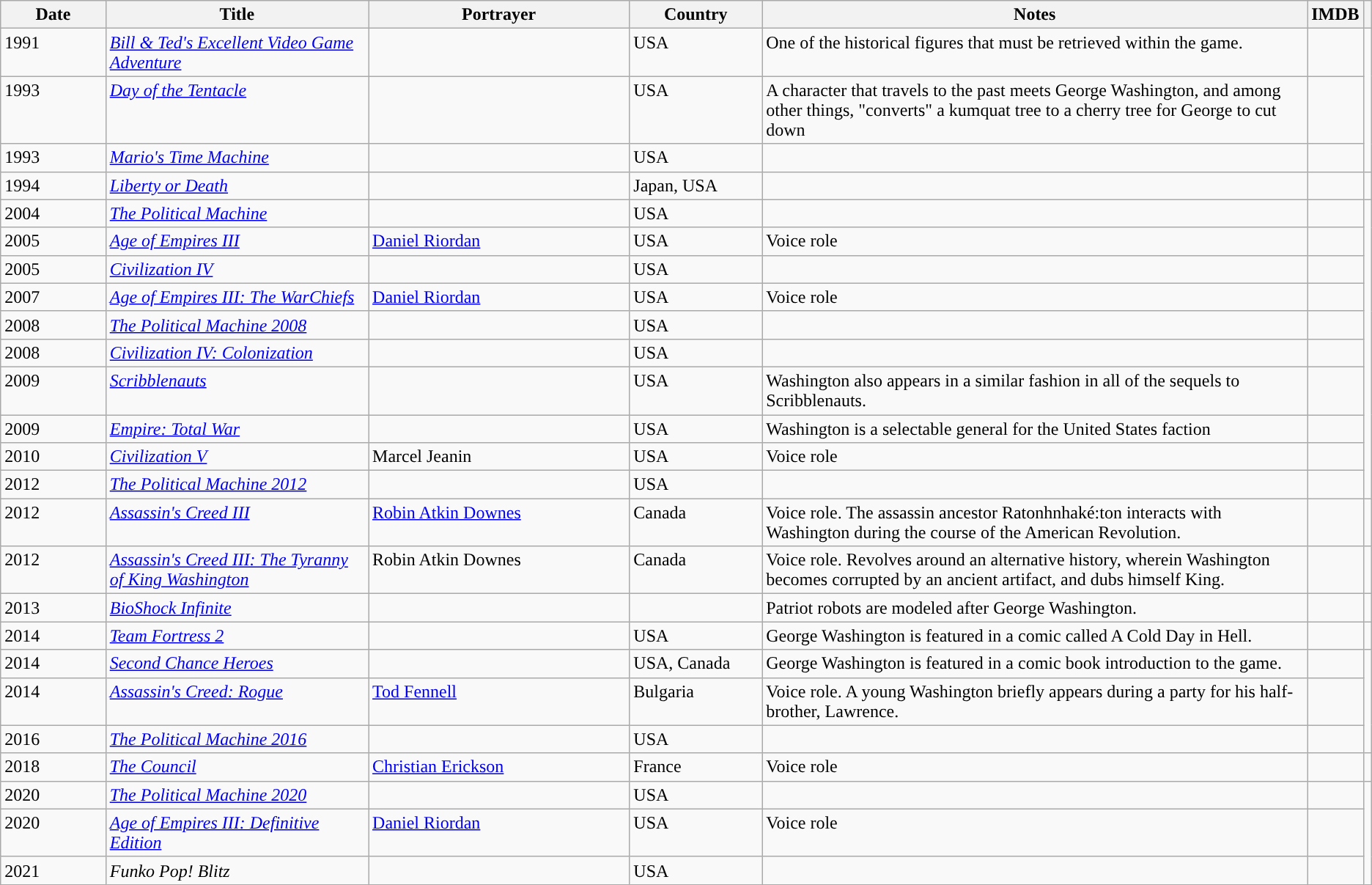<table class="wikitable sortable">
<tr>
<th width="8%">Date</th>
<th width="20%">Title</th>
<th width="20%">Portrayer</th>
<th width="10%">Country</th>
<th width="53%">Notes</th>
<th width="5%">IMDB</th>
<th width="5%"></th>
</tr>
<tr valign="top">
<td>1991</td>
<td><em><a href='#'>Bill & Ted's Excellent Video Game Adventure</a></em></td>
<td></td>
<td>USA</td>
<td>One of the historical figures that must be retrieved within the game.</td>
<td></td>
</tr>
<tr valign="top">
<td>1993</td>
<td><em><a href='#'>Day of the Tentacle</a></em></td>
<td></td>
<td>USA</td>
<td>A character that travels to the past meets George Washington, and among other things, "converts" a kumquat tree to a cherry tree for George to cut down</td>
<td></td>
</tr>
<tr valign="top">
<td>1993</td>
<td><em><a href='#'>Mario's Time Machine</a></em></td>
<td></td>
<td>USA</td>
<td></td>
<td></td>
</tr>
<tr valign="top">
<td>1994</td>
<td><em><a href='#'>Liberty or Death</a></em></td>
<td></td>
<td>Japan, USA</td>
<td></td>
<td></td>
<td></td>
</tr>
<tr valign="top">
<td>2004</td>
<td><em><a href='#'>The Political Machine</a></em></td>
<td></td>
<td>USA</td>
<td></td>
<td></td>
</tr>
<tr valign="top">
<td>2005</td>
<td><em><a href='#'>Age of Empires III</a></em></td>
<td><a href='#'>Daniel Riordan</a></td>
<td>USA</td>
<td>Voice role</td>
<td></td>
</tr>
<tr valign="top">
<td>2005</td>
<td><em><a href='#'>Civilization IV</a></em></td>
<td></td>
<td>USA</td>
<td></td>
<td></td>
</tr>
<tr valign="top">
<td>2007</td>
<td><em><a href='#'>Age of Empires III: The WarChiefs</a></em></td>
<td><a href='#'>Daniel Riordan</a></td>
<td>USA</td>
<td>Voice role</td>
<td></td>
</tr>
<tr valign="top">
<td>2008</td>
<td><em><a href='#'>The Political Machine 2008</a></em></td>
<td></td>
<td>USA</td>
<td></td>
<td></td>
</tr>
<tr valign="top">
<td>2008</td>
<td><em><a href='#'>Civilization IV: Colonization</a></em></td>
<td></td>
<td>USA</td>
<td></td>
<td></td>
</tr>
<tr valign="top">
<td>2009</td>
<td><em><a href='#'>Scribblenauts</a></em></td>
<td></td>
<td>USA</td>
<td>Washington also appears in a similar fashion in all of the sequels to Scribblenauts.</td>
<td></td>
</tr>
<tr valign="top">
<td>2009</td>
<td><em><a href='#'>Empire: Total War</a></em></td>
<td></td>
<td>USA</td>
<td>Washington is a selectable general for the United States faction</td>
<td></td>
</tr>
<tr valign="top">
<td>2010</td>
<td><em><a href='#'>Civilization V</a></em></td>
<td>Marcel Jeanin</td>
<td>USA</td>
<td>Voice role</td>
<td></td>
</tr>
<tr valign="top">
<td>2012</td>
<td><em><a href='#'>The Political Machine 2012</a></em></td>
<td></td>
<td>USA</td>
<td></td>
<td></td>
</tr>
<tr valign="top">
<td>2012</td>
<td><em><a href='#'>Assassin's Creed III</a></em></td>
<td><a href='#'>Robin Atkin Downes</a></td>
<td>Canada</td>
<td>Voice role. The assassin ancestor Ratonhnhaké:ton interacts with Washington during the course of the American Revolution.</td>
<td></td>
<td></td>
</tr>
<tr valign="top">
<td>2012</td>
<td><em><a href='#'>Assassin's Creed III: The Tyranny of King Washington</a></em></td>
<td>Robin Atkin Downes</td>
<td>Canada</td>
<td>Voice role. Revolves around an alternative history, wherein Washington becomes corrupted by an ancient artifact, and dubs himself King.</td>
<td></td>
<td></td>
</tr>
<tr valign="top">
<td>2013</td>
<td><em><a href='#'>BioShock Infinite</a></em></td>
<td></td>
<td></td>
<td>Patriot robots are modeled after George Washington.</td>
<td></td>
<td></td>
</tr>
<tr valign="top">
<td>2014</td>
<td><em><a href='#'>Team Fortress 2</a></em></td>
<td></td>
<td>USA</td>
<td>George Washington is featured in a comic called A Cold Day in Hell.</td>
<td></td>
<td></td>
</tr>
<tr valign="top">
<td>2014</td>
<td><em><a href='#'>Second Chance Heroes</a></em></td>
<td></td>
<td>USA, Canada</td>
<td>George Washington is featured in a comic book introduction to the game.</td>
<td></td>
</tr>
<tr valign="top">
<td>2014</td>
<td><em><a href='#'>Assassin's Creed: Rogue</a></em></td>
<td><a href='#'>Tod Fennell</a></td>
<td>Bulgaria</td>
<td>Voice role. A young Washington briefly appears during a party for his half-brother, Lawrence.</td>
<td></td>
</tr>
<tr valign="top">
<td>2016</td>
<td><em><a href='#'>The Political Machine 2016</a></em></td>
<td></td>
<td>USA</td>
<td></td>
<td></td>
</tr>
<tr valign="top">
<td>2018</td>
<td><em><a href='#'>The Council</a></em></td>
<td><a href='#'>Christian Erickson</a></td>
<td>France</td>
<td>Voice role</td>
<td></td>
<td></td>
</tr>
<tr valign="top">
<td>2020</td>
<td><em><a href='#'>The Political Machine 2020</a></em></td>
<td></td>
<td>USA</td>
<td></td>
<td></td>
</tr>
<tr valign="top">
<td>2020</td>
<td><em><a href='#'>Age of Empires III: Definitive Edition</a></em></td>
<td><a href='#'>Daniel Riordan</a></td>
<td>USA</td>
<td>Voice role</td>
<td></td>
</tr>
<tr valign="top">
<td>2021</td>
<td><em>Funko Pop! Blitz</em></td>
<td></td>
<td>USA</td>
<td></td>
<td></td>
</tr>
</table>
